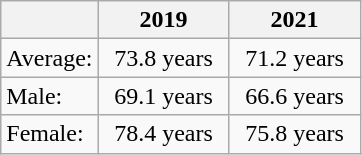<table class="wikitable floatright" style="text-align: center;">
<tr>
<th></th>
<th style="width:5em;">2019</th>
<th style="width:5em;">2021</th>
</tr>
<tr>
<td style="text-align: left;">Average:</td>
<td>73.8 years</td>
<td>71.2 years</td>
</tr>
<tr>
<td style="text-align: left;">Male:</td>
<td>69.1 years</td>
<td>66.6 years</td>
</tr>
<tr>
<td style="text-align: left;">Female:</td>
<td>78.4 years</td>
<td>75.8 years</td>
</tr>
</table>
